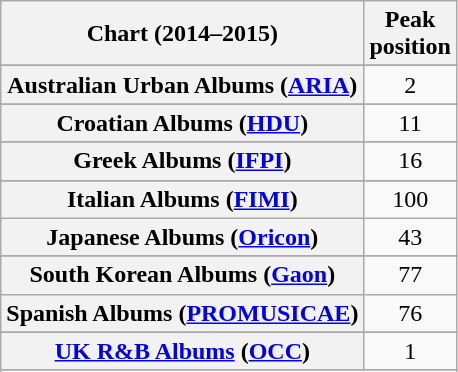<table class="wikitable sortable plainrowheaders" style="text-align:center;">
<tr>
<th scope="col">Chart (2014–2015)</th>
<th scope="col">Peak<br>position</th>
</tr>
<tr>
</tr>
<tr>
<th scope="row">Australian Urban Albums (<a href='#'>ARIA</a>)</th>
<td>2</td>
</tr>
<tr>
</tr>
<tr>
</tr>
<tr>
</tr>
<tr>
<th scope="row">Croatian Albums (<a href='#'>HDU</a>)</th>
<td>11</td>
</tr>
<tr>
</tr>
<tr>
</tr>
<tr>
</tr>
<tr>
</tr>
<tr>
</tr>
<tr>
<th scope="row">Greek Albums (<a href='#'>IFPI</a>)</th>
<td>16</td>
</tr>
<tr>
</tr>
<tr>
<th scope="row">Italian Albums (<a href='#'>FIMI</a>)</th>
<td>100</td>
</tr>
<tr>
<th scope="row">Japanese Albums (<a href='#'>Oricon</a>)</th>
<td>43</td>
</tr>
<tr>
</tr>
<tr>
</tr>
<tr>
</tr>
<tr>
<th scope="row">South Korean Albums (<a href='#'>Gaon</a>)</th>
<td>77</td>
</tr>
<tr>
<th scope="row">Spanish Albums (<a href='#'>PROMUSICAE</a>)</th>
<td>76</td>
</tr>
<tr>
</tr>
<tr>
</tr>
<tr>
</tr>
<tr>
<th scope="row"><a href='#'>UK R&B Albums</a> (<a href='#'>OCC</a>)</th>
<td>1</td>
</tr>
<tr>
</tr>
<tr>
</tr>
</table>
